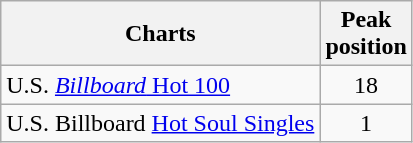<table class="wikitable sortable">
<tr>
<th>Charts</th>
<th>Peak<br>position</th>
</tr>
<tr>
<td>U.S. <a href='#'><em>Billboard</em> Hot 100</a></td>
<td align="center">18</td>
</tr>
<tr>
<td>U.S. Billboard <a href='#'>Hot Soul Singles</a></td>
<td align="center">1</td>
</tr>
</table>
